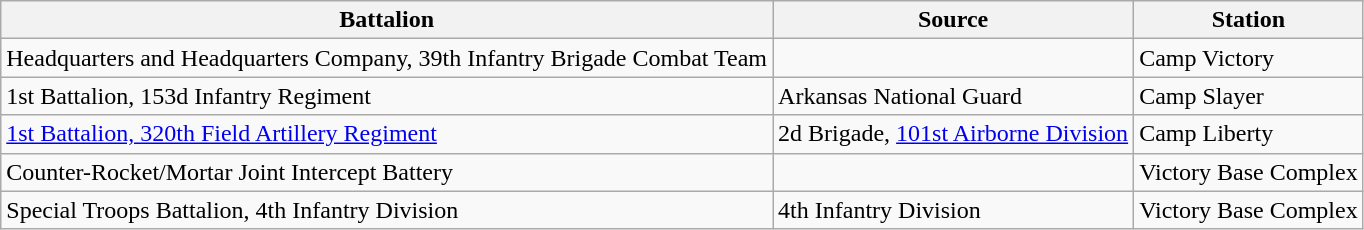<table class="wikitable">
<tr>
<th>Battalion</th>
<th>Source</th>
<th>Station</th>
</tr>
<tr>
<td>Headquarters and Headquarters Company, 39th Infantry Brigade Combat Team</td>
<td></td>
<td>Camp Victory</td>
</tr>
<tr>
<td>1st Battalion, 153d Infantry Regiment</td>
<td>Arkansas National Guard</td>
<td>Camp Slayer</td>
</tr>
<tr>
<td><a href='#'>1st Battalion, 320th Field Artillery Regiment</a></td>
<td>2d Brigade, <a href='#'>101st Airborne Division</a></td>
<td>Camp Liberty</td>
</tr>
<tr>
<td>Counter-Rocket/Mortar Joint Intercept Battery</td>
<td></td>
<td>Victory Base Complex</td>
</tr>
<tr>
<td>Special Troops Battalion, 4th Infantry Division</td>
<td>4th Infantry Division</td>
<td>Victory Base Complex</td>
</tr>
</table>
